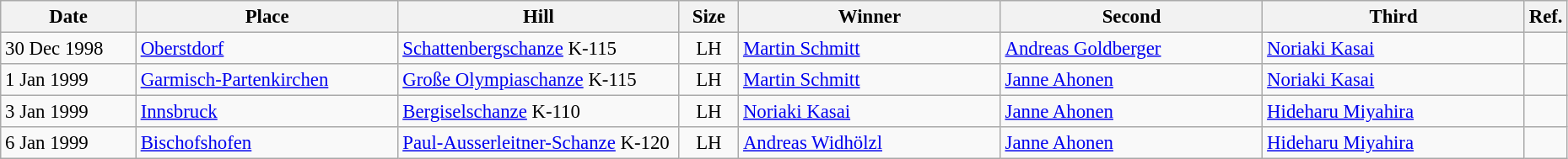<table class="wikitable" style="font-size:95%;">
<tr>
<th width="100">Date</th>
<th width="200">Place</th>
<th width="215">Hill</th>
<th width="40">Size</th>
<th width="200">Winner</th>
<th width="200">Second</th>
<th width="200">Third</th>
<th width="10">Ref.</th>
</tr>
<tr>
<td>30 Dec 1998</td>
<td> <a href='#'>Oberstdorf</a></td>
<td><a href='#'>Schattenbergschanze</a> K-115</td>
<td align=center>LH</td>
<td> <a href='#'>Martin Schmitt</a></td>
<td> <a href='#'>Andreas Goldberger</a></td>
<td> <a href='#'>Noriaki Kasai</a></td>
<td></td>
</tr>
<tr>
<td>1 Jan 1999</td>
<td> <a href='#'>Garmisch-Partenkirchen</a></td>
<td><a href='#'>Große Olympiaschanze</a> K-115</td>
<td align=center>LH</td>
<td> <a href='#'>Martin Schmitt</a></td>
<td> <a href='#'>Janne Ahonen</a></td>
<td> <a href='#'>Noriaki Kasai</a></td>
<td></td>
</tr>
<tr>
<td>3 Jan 1999</td>
<td> <a href='#'>Innsbruck</a></td>
<td><a href='#'>Bergiselschanze</a> K-110</td>
<td align=center>LH</td>
<td> <a href='#'>Noriaki Kasai</a></td>
<td> <a href='#'>Janne Ahonen</a></td>
<td> <a href='#'>Hideharu Miyahira</a></td>
<td></td>
</tr>
<tr>
<td>6 Jan 1999</td>
<td> <a href='#'>Bischofshofen</a></td>
<td><a href='#'>Paul-Ausserleitner-Schanze</a> K-120</td>
<td align=center>LH</td>
<td> <a href='#'>Andreas Widhölzl</a></td>
<td> <a href='#'>Janne Ahonen</a></td>
<td> <a href='#'>Hideharu Miyahira</a></td>
<td></td>
</tr>
</table>
